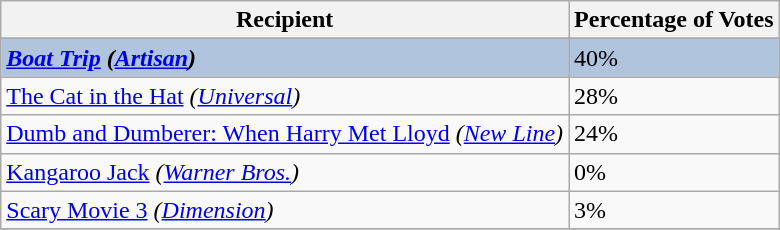<table class="wikitable sortable plainrowheaders" align="centre">
<tr>
<th>Recipient</th>
<th>Percentage of Votes</th>
</tr>
<tr>
</tr>
<tr style="background:#B0C4DE;">
<td><strong><em><a href='#'>Boat Trip</a><em> (<a href='#'>Artisan</a>)<strong></td>
<td></strong>40%<strong></td>
</tr>
<tr>
<td></em><a href='#'>The Cat in the Hat</a><em> (<a href='#'>Universal</a>)</td>
<td>28%</td>
</tr>
<tr>
<td></em><a href='#'>Dumb and Dumberer: When Harry Met Lloyd</a><em> (<a href='#'>New Line</a>)</td>
<td>24%</td>
</tr>
<tr>
<td></em><a href='#'>Kangaroo Jack</a><em> (<a href='#'>Warner Bros.</a>)</td>
<td>0%</td>
</tr>
<tr>
<td></em><a href='#'>Scary Movie 3</a><em> (<a href='#'>Dimension</a>)</td>
<td>3%</td>
</tr>
<tr>
</tr>
</table>
